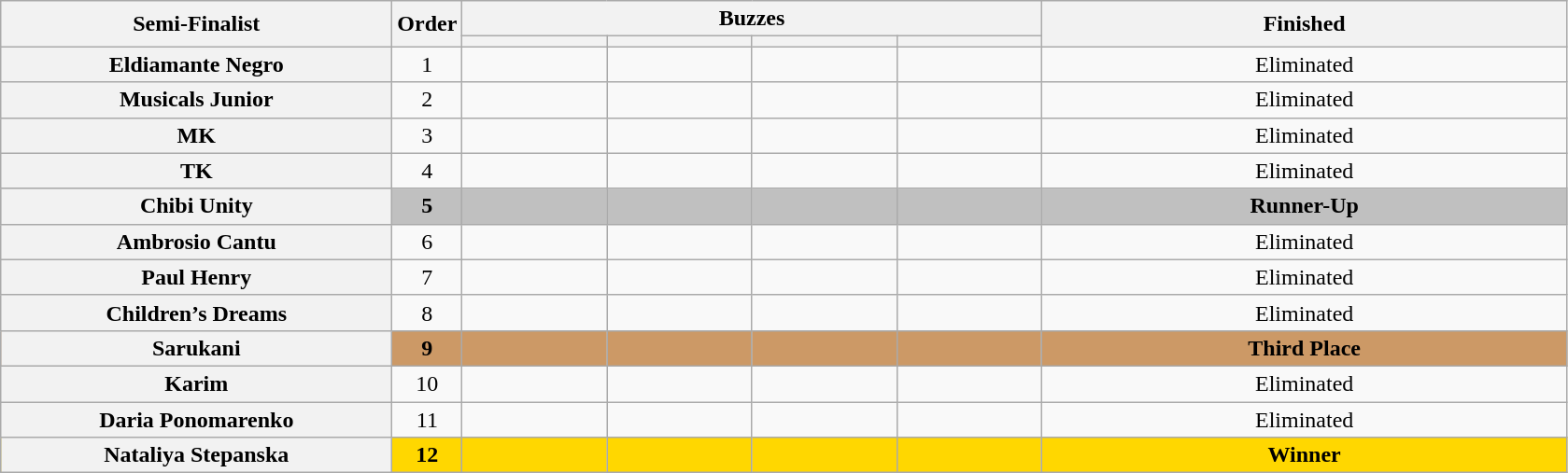<table class="wikitable plainrowheaders sortable" style="text-align:center;">
<tr>
<th scope="col" rowspan="2" class="unsortable" style="width:17em;">Semi-Finalist</th>
<th scope="col" rowspan="2" style="width:1em;">Order</th>
<th scope="col" colspan="4" class="unsortable" style="width:24em;">Buzzes</th>
<th scope="col" rowspan="2" style="width:23em;">Finished</th>
</tr>
<tr>
<th scope="col" class="unsortable" style="width:6em;"></th>
<th scope="col" class="unsortable" style="width:6em;"></th>
<th scope="col" class="unsortable" style="width:6em;"></th>
<th scope="col" class="unsortable" style="width:6em;"></th>
</tr>
<tr>
<th scope="row">Eldiamante Negro</th>
<td>1</td>
<td style="text-align:center;"></td>
<td style="text-align:center;"></td>
<td style="text-align:center;"></td>
<td style="text-align:center;"></td>
<td>Eliminated</td>
</tr>
<tr>
<th scope="row">Musicals Junior</th>
<td>2</td>
<td style="text-align:center;"></td>
<td style="text-align:center;"></td>
<td style="text-align:center;"></td>
<td style="text-align:center;"></td>
<td>Eliminated</td>
</tr>
<tr>
<th scope="row">MK</th>
<td>3</td>
<td style="text-align:center;"></td>
<td style="text-align:center;"></td>
<td style="text-align:center;"></td>
<td style="text-align:center;"></td>
<td>Eliminated</td>
</tr>
<tr>
<th scope="row">TK</th>
<td>4</td>
<td style="text-align:center;"></td>
<td style="text-align:center;"></td>
<td style="text-align:center;"></td>
<td style="text-align:center;"></td>
<td>Eliminated</td>
</tr>
<tr style="background:Silver">
<th scope="row"><strong>Chibi Unity</strong></th>
<td><strong>5</strong></td>
<td style="text-align:center;"></td>
<td style="text-align:center;"></td>
<td style="text-align:center;"></td>
<td style="text-align:center;"></td>
<td><strong>Runner-Up</strong></td>
</tr>
<tr>
<th scope="row">Ambrosio Cantu</th>
<td>6</td>
<td style="text-align:center;"></td>
<td style="text-align:center;"></td>
<td style="text-align:center;"></td>
<td style="text-align:center;"></td>
<td>Eliminated</td>
</tr>
<tr>
<th scope="row">Paul Henry</th>
<td>7</td>
<td style="text-align:center;"></td>
<td style="text-align:center;"></td>
<td style="text-align:center;"></td>
<td style="text-align:center;"></td>
<td>Eliminated</td>
</tr>
<tr>
<th scope="row">Children’s Dreams</th>
<td>8</td>
<td style="text-align:center;"></td>
<td style="text-align:center;"></td>
<td style="text-align:center;"></td>
<td style="text-align:center;"></td>
<td>Eliminated</td>
</tr>
<tr style="background:#c96">
<th scope="row"><strong>Sarukani</strong></th>
<td><strong>9</strong></td>
<td style="text-align:center;"></td>
<td style="text-align:center;"></td>
<td style="text-align:center;"></td>
<td style="text-align:center;"></td>
<td><strong>Third Place</strong></td>
</tr>
<tr>
<th scope="row">Karim</th>
<td>10</td>
<td style="text-align:center;"></td>
<td style="text-align:center;"></td>
<td style="text-align:center;"></td>
<td style="text-align:center;"></td>
<td>Eliminated</td>
</tr>
<tr>
<th scope="row">Daria Ponomarenko</th>
<td>11</td>
<td style="text-align:center;"></td>
<td style="text-align:center;"></td>
<td style="text-align:center;"></td>
<td style="text-align:center;"></td>
<td>Eliminated</td>
</tr>
<tr style="background:Gold">
<th scope="row"><strong>Nataliya Stepanska</strong></th>
<td><strong>12</strong></td>
<td style="text-align:center;"></td>
<td style="text-align:center;"></td>
<td style="text-align:center;"></td>
<td style="text-align:center;"></td>
<td><strong>Winner</strong></td>
</tr>
</table>
